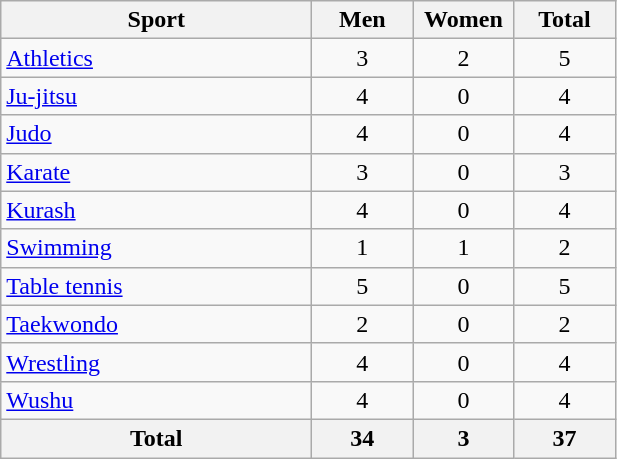<table class="wikitable" style="text-align:center;">
<tr>
<th width=200>Sport</th>
<th width=60>Men</th>
<th width=60>Women</th>
<th width=60>Total</th>
</tr>
<tr>
<td align=left><a href='#'>Athletics</a></td>
<td>3</td>
<td>2</td>
<td>5</td>
</tr>
<tr>
<td align=left><a href='#'>Ju-jitsu</a></td>
<td>4</td>
<td>0</td>
<td>4</td>
</tr>
<tr>
<td align=left><a href='#'>Judo</a></td>
<td>4</td>
<td>0</td>
<td>4</td>
</tr>
<tr>
<td align=left><a href='#'>Karate</a></td>
<td>3</td>
<td>0</td>
<td>3</td>
</tr>
<tr>
<td align=left><a href='#'>Kurash</a></td>
<td>4</td>
<td>0</td>
<td>4</td>
</tr>
<tr>
<td align=left><a href='#'>Swimming</a></td>
<td>1</td>
<td>1</td>
<td>2</td>
</tr>
<tr>
<td align=left><a href='#'>Table tennis</a></td>
<td>5</td>
<td>0</td>
<td>5</td>
</tr>
<tr>
<td align=left><a href='#'>Taekwondo</a></td>
<td>2</td>
<td>0</td>
<td>2</td>
</tr>
<tr>
<td align=left><a href='#'>Wrestling</a></td>
<td>4</td>
<td>0</td>
<td>4</td>
</tr>
<tr>
<td align=left><a href='#'>Wushu</a></td>
<td>4</td>
<td>0</td>
<td>4</td>
</tr>
<tr>
<th>Total</th>
<th>34</th>
<th>3</th>
<th>37</th>
</tr>
</table>
